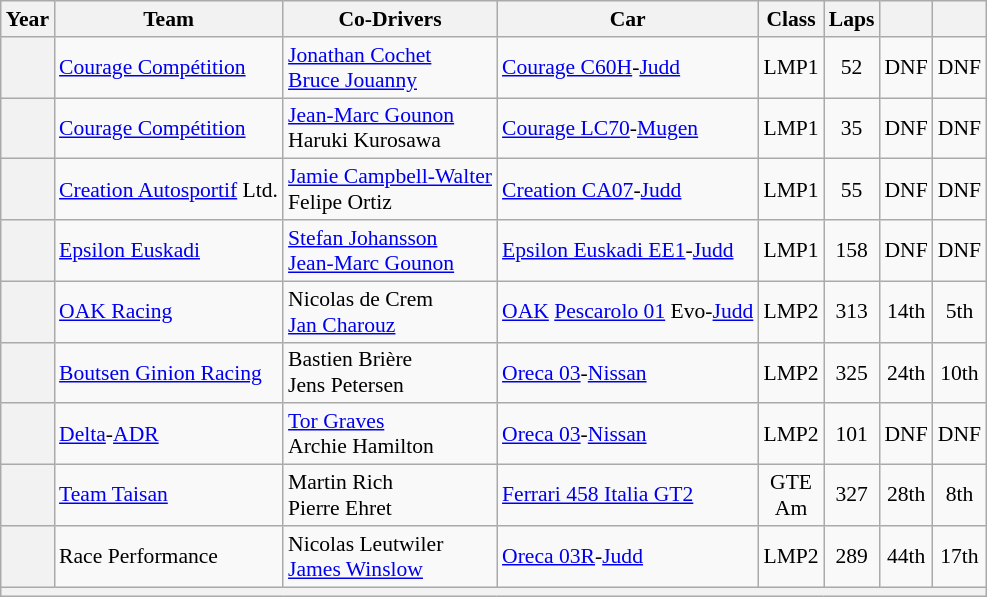<table class="wikitable" style="text-align:center; font-size:90%">
<tr>
<th>Year</th>
<th>Team</th>
<th>Co-Drivers</th>
<th>Car</th>
<th>Class</th>
<th>Laps</th>
<th></th>
<th></th>
</tr>
<tr>
<th></th>
<td align="left"> <a href='#'>Courage Compétition</a></td>
<td align="left"> <a href='#'>Jonathan Cochet</a><br> <a href='#'>Bruce Jouanny</a></td>
<td align="left"><a href='#'>Courage C60H</a>-<a href='#'>Judd</a></td>
<td>LMP1</td>
<td>52</td>
<td>DNF</td>
<td>DNF</td>
</tr>
<tr>
<th></th>
<td align="left"> <a href='#'>Courage Compétition</a></td>
<td align="left"> <a href='#'>Jean-Marc Gounon</a><br> Haruki Kurosawa</td>
<td align="left"><a href='#'>Courage LC70</a>-<a href='#'>Mugen</a></td>
<td>LMP1</td>
<td>35</td>
<td>DNF</td>
<td>DNF</td>
</tr>
<tr>
<th></th>
<td align="left" nowrap> <a href='#'>Creation Autosportif</a> Ltd.</td>
<td align="left" nowrap> <a href='#'>Jamie Campbell-Walter</a><br> Felipe Ortiz</td>
<td align="left" nowrap><a href='#'>Creation CA07</a>-<a href='#'>Judd</a></td>
<td>LMP1</td>
<td>55</td>
<td>DNF</td>
<td>DNF</td>
</tr>
<tr>
<th></th>
<td align="left"> <a href='#'>Epsilon Euskadi</a></td>
<td align="left"> <a href='#'>Stefan Johansson</a><br> <a href='#'>Jean-Marc Gounon</a></td>
<td align="left"><a href='#'>Epsilon Euskadi EE1</a>-<a href='#'>Judd</a></td>
<td>LMP1</td>
<td>158</td>
<td>DNF</td>
<td>DNF</td>
</tr>
<tr>
<th></th>
<td align="left"> <a href='#'>OAK Racing</a></td>
<td align="left"> Nicolas de Crem<br> <a href='#'>Jan Charouz</a></td>
<td align="left" nowrap><a href='#'>OAK</a> <a href='#'>Pescarolo 01</a> Evo-<a href='#'>Judd</a></td>
<td>LMP2</td>
<td>313</td>
<td>14th</td>
<td>5th</td>
</tr>
<tr>
<th></th>
<td align="left"> <a href='#'>Boutsen Ginion Racing</a></td>
<td align="left"> Bastien Brière<br> Jens Petersen</td>
<td align="left"><a href='#'>Oreca 03</a>-<a href='#'>Nissan</a></td>
<td>LMP2</td>
<td>325</td>
<td>24th</td>
<td>10th</td>
</tr>
<tr>
<th></th>
<td align="left"> <a href='#'>Delta</a>-<a href='#'>ADR</a></td>
<td align="left"> <a href='#'>Tor Graves</a><br> Archie Hamilton</td>
<td align="left"><a href='#'>Oreca 03</a>-<a href='#'>Nissan</a></td>
<td>LMP2</td>
<td>101</td>
<td>DNF</td>
<td>DNF</td>
</tr>
<tr>
<th></th>
<td align="left"> <a href='#'>Team Taisan</a></td>
<td align="left"> Martin Rich<br> Pierre Ehret</td>
<td align="left"><a href='#'>Ferrari 458 Italia GT2</a></td>
<td>GTE<br>Am</td>
<td>327</td>
<td>28th</td>
<td>8th</td>
</tr>
<tr>
<th></th>
<td align="left"> Race Performance</td>
<td align="left"> Nicolas Leutwiler<br> <a href='#'>James Winslow</a></td>
<td align="left"><a href='#'>Oreca 03R</a>-<a href='#'>Judd</a></td>
<td>LMP2</td>
<td>289</td>
<td>44th</td>
<td>17th</td>
</tr>
<tr>
<th colspan="8"></th>
</tr>
</table>
